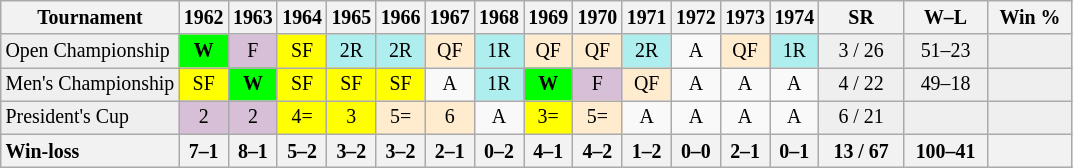<table class=wikitable style=text-align:center;font-size:83%>
<tr>
<th>Tournament</th>
<th>1962</th>
<th>1963</th>
<th>1964</th>
<th>1965</th>
<th>1966</th>
<th>1967</th>
<th>1968</th>
<th>1969</th>
<th>1970</th>
<th>1971</th>
<th>1972</th>
<th>1973</th>
<th>1974</th>
<th width=50>SR</th>
<th width=50>W–L</th>
<th width=50>Win %</th>
</tr>
<tr>
<td style="background:#efefef; text-align:left;">Open Championship</td>
<td bgcolor=lime><strong>W</strong></td>
<td style="background:thistle;">F</td>
<td style="background:yellow;">SF</td>
<td style="background:#afeeee;">2R</td>
<td style="background:#afeeee;">2R</td>
<td style="background:#ffebcd;">QF</td>
<td style="background:#afeeee;">1R</td>
<td style="background:#ffebcd;">QF</td>
<td style="background:#ffebcd;">QF</td>
<td style="background:#afeeee;">2R</td>
<td>A</td>
<td style="background:#ffebcd;">QF</td>
<td style="background:#afeeee;">1R</td>
<td style="background:#efefef;">3 / 26</td>
<td style="background:#efefef;">51–23</td>
<td style="background:#efefef;"></td>
</tr>
<tr>
<td style="background:#efefef; text-align:left;">Men's Championship</td>
<td style="background:yellow;">SF</td>
<td bgcolor=lime><strong>W</strong></td>
<td style="background:yellow;">SF</td>
<td style="background:yellow;">SF</td>
<td style="background:yellow;">SF</td>
<td>A</td>
<td style="background:#afeeee;">1R</td>
<td bgcolor=lime><strong>W</strong></td>
<td style="background:thistle;">F</td>
<td style="background:#ffebcd;">QF</td>
<td>A</td>
<td>A</td>
<td>A</td>
<td style="background:#efefef;">4 / 22</td>
<td style="background:#efefef;">49–18</td>
<td style="background:#efefef;"></td>
</tr>
<tr>
<td style="background:#efefef; text-align:left;">President's Cup</td>
<td style="background:thistle;">2</td>
<td style="background:thistle;">2</td>
<td style="background:yellow;">4=</td>
<td style="background:yellow;">3</td>
<td style="background:#ffebcd;">5=</td>
<td style="background:#ffebcd;">6</td>
<td>A</td>
<td style="background:yellow;">3=</td>
<td style="background:#ffebcd;">5=</td>
<td>A</td>
<td>A</td>
<td>A</td>
<td>A</td>
<td style="background:#efefef;">6 / 21</td>
<td style="background:#efefef;"></td>
<td style="background:#efefef;"></td>
</tr>
<tr>
<th style=text-align:left>Win-loss</th>
<th>7–1</th>
<th>8–1</th>
<th>5–2</th>
<th>3–2</th>
<th>3–2</th>
<th>2–1</th>
<th>0–2</th>
<th>4–1</th>
<th>4–2</th>
<th>1–2</th>
<th>0–0</th>
<th>2–1</th>
<th>0–1</th>
<th>13 / 67</th>
<th>100–41</th>
<th></th>
</tr>
</table>
